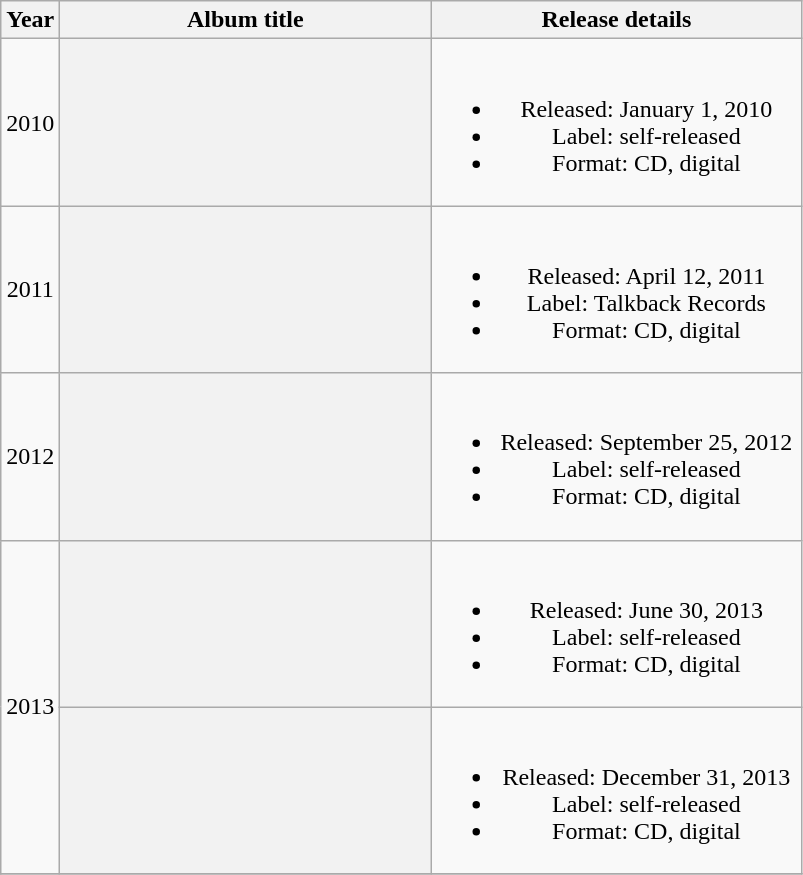<table class="wikitable plainrowheaders" style="text-align:center;">
<tr>
<th>Year</th>
<th scope="col" rowspan="1" style="width:15em;">Album title</th>
<th scope="col" rowspan="1" style="width:15em;">Release details</th>
</tr>
<tr>
<td>2010</td>
<th></th>
<td><br><ul><li>Released: January 1, 2010</li><li>Label: self-released</li><li>Format: CD, digital</li></ul></td>
</tr>
<tr>
<td>2011</td>
<th></th>
<td><br><ul><li>Released: April 12, 2011</li><li>Label: Talkback Records</li><li>Format: CD, digital</li></ul></td>
</tr>
<tr>
<td>2012</td>
<th></th>
<td><br><ul><li>Released: September 25, 2012</li><li>Label: self-released</li><li>Format: CD, digital</li></ul></td>
</tr>
<tr>
<td rowspan="2">2013</td>
<th></th>
<td><br><ul><li>Released: June 30, 2013</li><li>Label: self-released</li><li>Format: CD, digital</li></ul></td>
</tr>
<tr>
<th></th>
<td><br><ul><li>Released: December 31, 2013</li><li>Label: self-released</li><li>Format: CD, digital</li></ul></td>
</tr>
<tr>
</tr>
</table>
